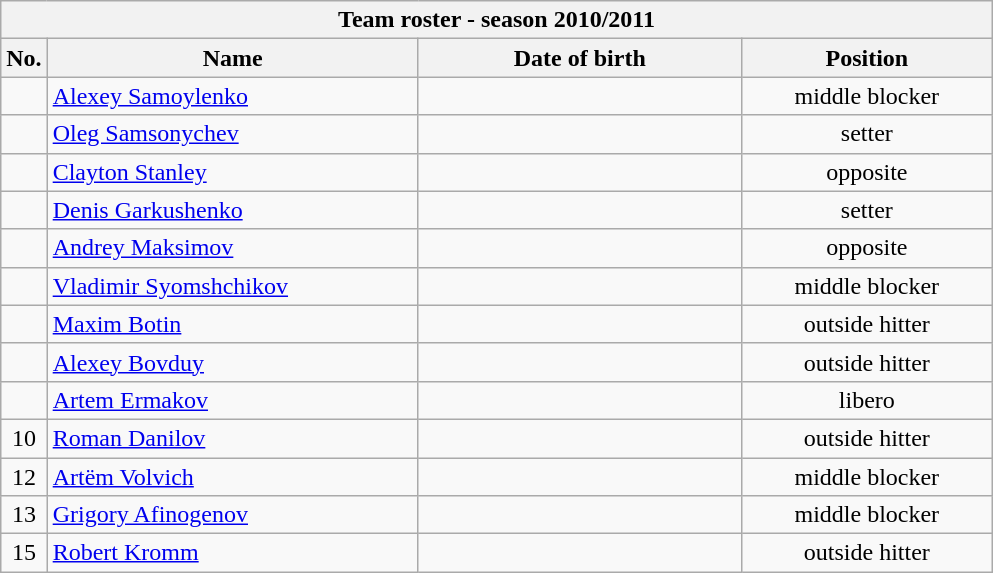<table class="wikitable collapsible collapsed sortable" style="font-size:100%; text-align:center;">
<tr>
<th colspan=6>Team roster - season 2010/2011</th>
</tr>
<tr>
<th>No.</th>
<th style="width:15em">Name</th>
<th style="width:13em">Date of birth</th>
<th style="width:10em">Position</th>
</tr>
<tr>
<td></td>
<td align=left> <a href='#'>Alexey Samoylenko</a></td>
<td align=right></td>
<td>middle blocker</td>
</tr>
<tr>
<td></td>
<td align=left> <a href='#'>Oleg Samsonychev</a></td>
<td align=right></td>
<td>setter</td>
</tr>
<tr>
<td></td>
<td align=left> <a href='#'>Clayton Stanley</a></td>
<td align=right></td>
<td>opposite</td>
</tr>
<tr>
<td></td>
<td align=left> <a href='#'>Denis Garkushenko</a></td>
<td align=right></td>
<td>setter</td>
</tr>
<tr>
<td></td>
<td align=left> <a href='#'>Andrey Maksimov</a></td>
<td align=right></td>
<td>opposite</td>
</tr>
<tr>
<td></td>
<td align=left> <a href='#'>Vladimir Syomshchikov</a></td>
<td align=right></td>
<td>middle blocker</td>
</tr>
<tr>
<td></td>
<td align=left> <a href='#'>Maxim Botin</a></td>
<td align=right></td>
<td>outside hitter</td>
</tr>
<tr>
<td></td>
<td align=left> <a href='#'>Alexey Bovduy</a></td>
<td align=right></td>
<td>outside hitter</td>
</tr>
<tr>
<td></td>
<td align=left> <a href='#'>Artem Ermakov</a></td>
<td align=right></td>
<td>libero</td>
</tr>
<tr>
<td>10</td>
<td align=left> <a href='#'>Roman Danilov</a></td>
<td align=right></td>
<td>outside hitter</td>
</tr>
<tr>
<td>12</td>
<td align=left> <a href='#'>Artëm Volvich</a></td>
<td align=right></td>
<td>middle blocker</td>
</tr>
<tr>
<td>13</td>
<td align=left> <a href='#'>Grigory Afinogenov</a></td>
<td align=right></td>
<td>middle blocker</td>
</tr>
<tr>
<td>15</td>
<td align=left> <a href='#'>Robert Kromm</a></td>
<td align=right></td>
<td>outside hitter</td>
</tr>
</table>
